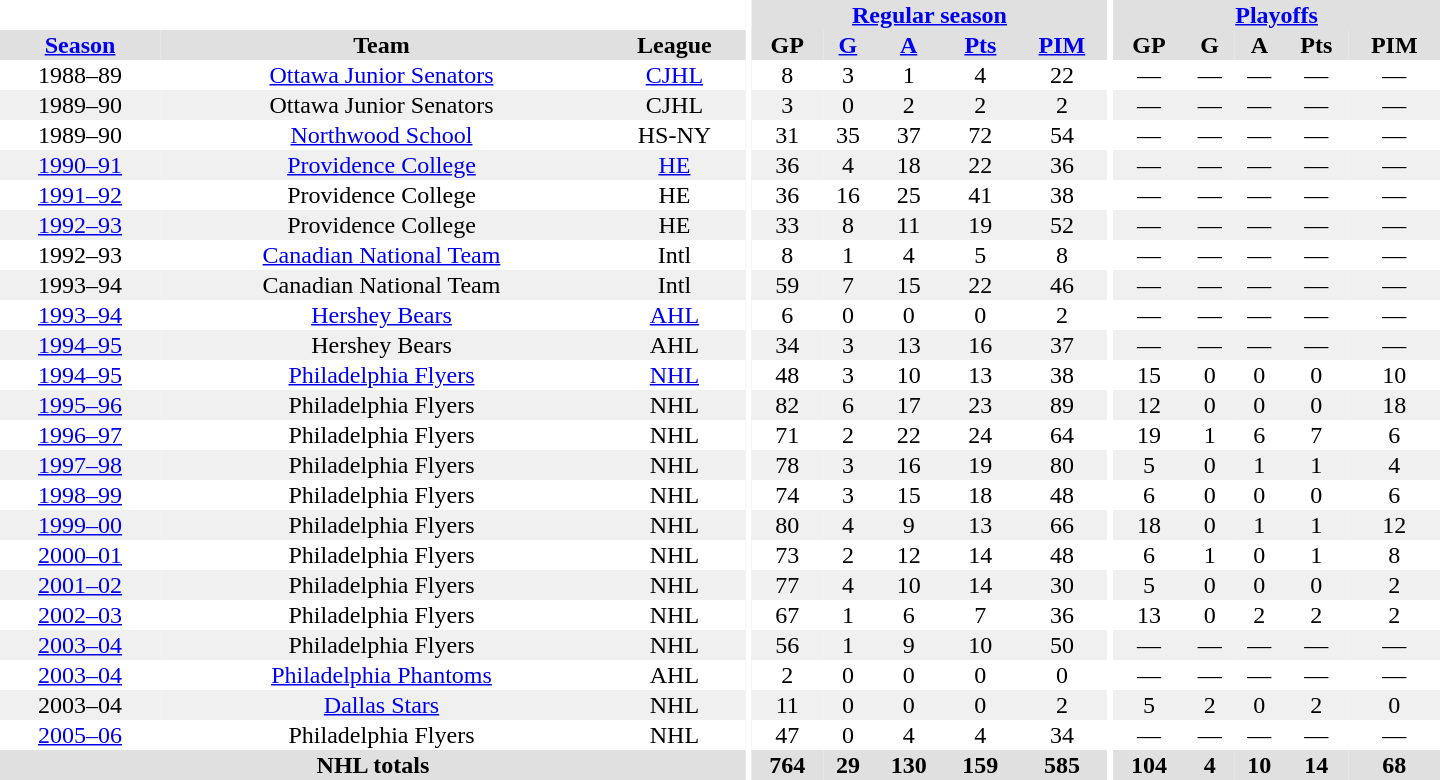<table border="0" cellpadding="1" cellspacing="0" style="text-align:center; width:60em">
<tr bgcolor="#e0e0e0">
<th colspan="3" bgcolor="#ffffff"></th>
<th rowspan="100" bgcolor="#ffffff"></th>
<th colspan="5"><a href='#'>Regular season</a></th>
<th rowspan="100" bgcolor="#ffffff"></th>
<th colspan="5"><a href='#'>Playoffs</a></th>
</tr>
<tr bgcolor="#e0e0e0">
<th><a href='#'>Season</a></th>
<th>Team</th>
<th>League</th>
<th>GP</th>
<th><a href='#'>G</a></th>
<th><a href='#'>A</a></th>
<th><a href='#'>Pts</a></th>
<th><a href='#'>PIM</a></th>
<th>GP</th>
<th>G</th>
<th>A</th>
<th>Pts</th>
<th>PIM</th>
</tr>
<tr>
<td>1988–89</td>
<td><a href='#'>Ottawa Junior Senators</a></td>
<td><a href='#'>CJHL</a></td>
<td>8</td>
<td>3</td>
<td>1</td>
<td>4</td>
<td>22</td>
<td>—</td>
<td>—</td>
<td>—</td>
<td>—</td>
<td>—</td>
</tr>
<tr bgcolor="#f0f0f0">
<td>1989–90</td>
<td>Ottawa Junior Senators</td>
<td>CJHL</td>
<td>3</td>
<td>0</td>
<td>2</td>
<td>2</td>
<td>2</td>
<td>—</td>
<td>—</td>
<td>—</td>
<td>—</td>
<td>—</td>
</tr>
<tr>
<td>1989–90</td>
<td><a href='#'>Northwood School</a></td>
<td>HS-NY</td>
<td>31</td>
<td>35</td>
<td>37</td>
<td>72</td>
<td>54</td>
<td>—</td>
<td>—</td>
<td>—</td>
<td>—</td>
<td>—</td>
</tr>
<tr bgcolor="#f0f0f0">
<td><a href='#'>1990–91</a></td>
<td><a href='#'>Providence College</a></td>
<td><a href='#'>HE</a></td>
<td>36</td>
<td>4</td>
<td>18</td>
<td>22</td>
<td>36</td>
<td>—</td>
<td>—</td>
<td>—</td>
<td>—</td>
<td>—</td>
</tr>
<tr>
<td><a href='#'>1991–92</a></td>
<td>Providence College</td>
<td>HE</td>
<td>36</td>
<td>16</td>
<td>25</td>
<td>41</td>
<td>38</td>
<td>—</td>
<td>—</td>
<td>—</td>
<td>—</td>
<td>—</td>
</tr>
<tr bgcolor="#f0f0f0">
<td><a href='#'>1992–93</a></td>
<td>Providence College</td>
<td>HE</td>
<td>33</td>
<td>8</td>
<td>11</td>
<td>19</td>
<td>52</td>
<td>—</td>
<td>—</td>
<td>—</td>
<td>—</td>
<td>—</td>
</tr>
<tr>
<td>1992–93</td>
<td><a href='#'>Canadian National Team</a></td>
<td>Intl</td>
<td>8</td>
<td>1</td>
<td>4</td>
<td>5</td>
<td>8</td>
<td>—</td>
<td>—</td>
<td>—</td>
<td>—</td>
<td>—</td>
</tr>
<tr bgcolor="#f0f0f0">
<td>1993–94</td>
<td>Canadian National Team</td>
<td>Intl</td>
<td>59</td>
<td>7</td>
<td>15</td>
<td>22</td>
<td>46</td>
<td>—</td>
<td>—</td>
<td>—</td>
<td>—</td>
<td>—</td>
</tr>
<tr>
<td><a href='#'>1993–94</a></td>
<td><a href='#'>Hershey Bears</a></td>
<td><a href='#'>AHL</a></td>
<td>6</td>
<td>0</td>
<td>0</td>
<td>0</td>
<td>2</td>
<td>—</td>
<td>—</td>
<td>—</td>
<td>—</td>
<td>—</td>
</tr>
<tr bgcolor="#f0f0f0">
<td><a href='#'>1994–95</a></td>
<td>Hershey Bears</td>
<td>AHL</td>
<td>34</td>
<td>3</td>
<td>13</td>
<td>16</td>
<td>37</td>
<td>—</td>
<td>—</td>
<td>—</td>
<td>—</td>
<td>—</td>
</tr>
<tr>
<td><a href='#'>1994–95</a></td>
<td><a href='#'>Philadelphia Flyers</a></td>
<td><a href='#'>NHL</a></td>
<td>48</td>
<td>3</td>
<td>10</td>
<td>13</td>
<td>38</td>
<td>15</td>
<td>0</td>
<td>0</td>
<td>0</td>
<td>10</td>
</tr>
<tr bgcolor="#f0f0f0">
<td><a href='#'>1995–96</a></td>
<td>Philadelphia Flyers</td>
<td>NHL</td>
<td>82</td>
<td>6</td>
<td>17</td>
<td>23</td>
<td>89</td>
<td>12</td>
<td>0</td>
<td>0</td>
<td>0</td>
<td>18</td>
</tr>
<tr>
<td><a href='#'>1996–97</a></td>
<td>Philadelphia Flyers</td>
<td>NHL</td>
<td>71</td>
<td>2</td>
<td>22</td>
<td>24</td>
<td>64</td>
<td>19</td>
<td>1</td>
<td>6</td>
<td>7</td>
<td>6</td>
</tr>
<tr bgcolor="#f0f0f0">
<td><a href='#'>1997–98</a></td>
<td>Philadelphia Flyers</td>
<td>NHL</td>
<td>78</td>
<td>3</td>
<td>16</td>
<td>19</td>
<td>80</td>
<td>5</td>
<td>0</td>
<td>1</td>
<td>1</td>
<td>4</td>
</tr>
<tr>
<td><a href='#'>1998–99</a></td>
<td>Philadelphia Flyers</td>
<td>NHL</td>
<td>74</td>
<td>3</td>
<td>15</td>
<td>18</td>
<td>48</td>
<td>6</td>
<td>0</td>
<td>0</td>
<td>0</td>
<td>6</td>
</tr>
<tr bgcolor="#f0f0f0">
<td><a href='#'>1999–00</a></td>
<td>Philadelphia Flyers</td>
<td>NHL</td>
<td>80</td>
<td>4</td>
<td>9</td>
<td>13</td>
<td>66</td>
<td>18</td>
<td>0</td>
<td>1</td>
<td>1</td>
<td>12</td>
</tr>
<tr>
<td><a href='#'>2000–01</a></td>
<td>Philadelphia Flyers</td>
<td>NHL</td>
<td>73</td>
<td>2</td>
<td>12</td>
<td>14</td>
<td>48</td>
<td>6</td>
<td>1</td>
<td>0</td>
<td>1</td>
<td>8</td>
</tr>
<tr bgcolor="#f0f0f0">
<td><a href='#'>2001–02</a></td>
<td>Philadelphia Flyers</td>
<td>NHL</td>
<td>77</td>
<td>4</td>
<td>10</td>
<td>14</td>
<td>30</td>
<td>5</td>
<td>0</td>
<td>0</td>
<td>0</td>
<td>2</td>
</tr>
<tr>
<td><a href='#'>2002–03</a></td>
<td>Philadelphia Flyers</td>
<td>NHL</td>
<td>67</td>
<td>1</td>
<td>6</td>
<td>7</td>
<td>36</td>
<td>13</td>
<td>0</td>
<td>2</td>
<td>2</td>
<td>2</td>
</tr>
<tr bgcolor="#f0f0f0">
<td><a href='#'>2003–04</a></td>
<td>Philadelphia Flyers</td>
<td>NHL</td>
<td>56</td>
<td>1</td>
<td>9</td>
<td>10</td>
<td>50</td>
<td>—</td>
<td>—</td>
<td>—</td>
<td>—</td>
<td>—</td>
</tr>
<tr>
<td><a href='#'>2003–04</a></td>
<td><a href='#'>Philadelphia Phantoms</a></td>
<td>AHL</td>
<td>2</td>
<td>0</td>
<td>0</td>
<td>0</td>
<td>0</td>
<td>—</td>
<td>—</td>
<td>—</td>
<td>—</td>
<td>—</td>
</tr>
<tr bgcolor="#f0f0f0">
<td>2003–04</td>
<td><a href='#'>Dallas Stars</a></td>
<td>NHL</td>
<td>11</td>
<td>0</td>
<td>0</td>
<td>0</td>
<td>2</td>
<td>5</td>
<td>2</td>
<td>0</td>
<td>2</td>
<td>0</td>
</tr>
<tr>
<td><a href='#'>2005–06</a></td>
<td>Philadelphia Flyers</td>
<td>NHL</td>
<td>47</td>
<td>0</td>
<td>4</td>
<td>4</td>
<td>34</td>
<td>—</td>
<td>—</td>
<td>—</td>
<td>—</td>
<td>—</td>
</tr>
<tr bgcolor="#e0e0e0">
<th colspan="3">NHL totals</th>
<th>764</th>
<th>29</th>
<th>130</th>
<th>159</th>
<th>585</th>
<th>104</th>
<th>4</th>
<th>10</th>
<th>14</th>
<th>68</th>
</tr>
</table>
